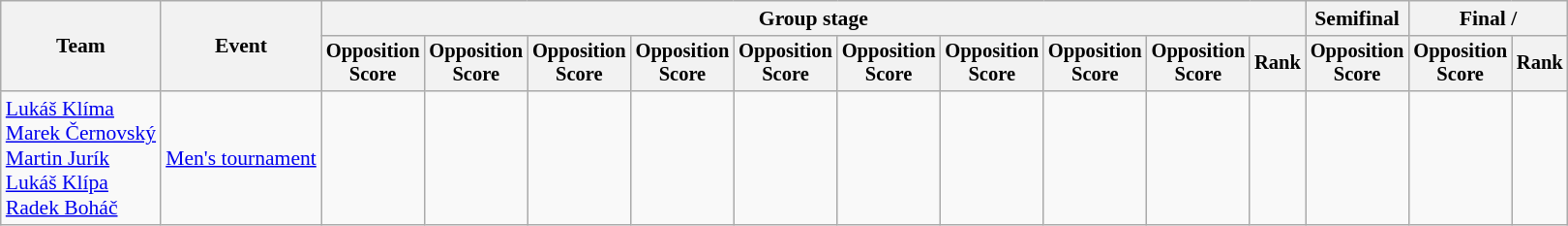<table class=wikitable style=font-size:90%;text-align:center>
<tr>
<th rowspan=2>Team</th>
<th rowspan=2>Event</th>
<th colspan=10>Group stage</th>
<th>Semifinal</th>
<th colspan=2>Final / </th>
</tr>
<tr style="font-size:95%">
<th>Opposition<br>Score</th>
<th>Opposition<br>Score</th>
<th>Opposition<br>Score</th>
<th>Opposition<br>Score</th>
<th>Opposition<br>Score</th>
<th>Opposition<br>Score</th>
<th>Opposition<br>Score</th>
<th>Opposition<br>Score</th>
<th>Opposition<br>Score</th>
<th>Rank</th>
<th>Opposition<br>Score</th>
<th>Opposition<br>Score</th>
<th>Rank</th>
</tr>
<tr>
<td align=left><a href='#'>Lukáš Klíma</a><br><a href='#'>Marek Černovský</a><br><a href='#'>Martin Jurík</a><br><a href='#'>Lukáš Klípa</a><br><a href='#'>Radek Boháč</a></td>
<td align=left><a href='#'>Men's tournament</a></td>
<td></td>
<td></td>
<td></td>
<td></td>
<td></td>
<td></td>
<td></td>
<td></td>
<td></td>
<td></td>
<td></td>
<td></td>
<td></td>
</tr>
</table>
